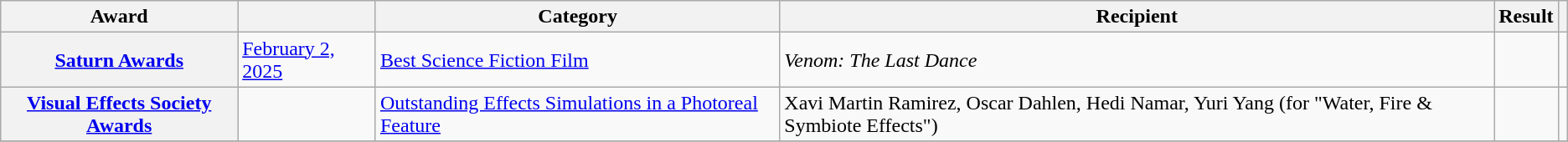<table class="wikitable sortable plainrowheaders col6center">
<tr>
<th scope="col">Award</th>
<th scope="col"></th>
<th scope="col">Category</th>
<th scope="col">Recipient</th>
<th scope="col">Result</th>
<th scope="col" class="unsortable"></th>
</tr>
<tr>
<th scope="row"><a href='#'>Saturn Awards</a></th>
<td><a href='#'>February 2, 2025</a></td>
<td><a href='#'>Best Science Fiction Film</a></td>
<td><em>Venom: The Last Dance</em></td>
<td></td>
<td></td>
</tr>
<tr>
<th scope=row><a href='#'>Visual Effects Society Awards</a></th>
<td><a href='#'></a></td>
<td><a href='#'>Outstanding Effects Simulations in a Photoreal Feature</a></td>
<td>Xavi Martin Ramirez, Oscar Dahlen, Hedi Namar, Yuri Yang (for "Water, Fire & Symbiote Effects")</td>
<td></td>
<td align="center"></td>
</tr>
<tr>
</tr>
</table>
